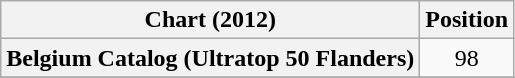<table class="wikitable plainrowheaders" style="text-align:center">
<tr>
<th scope="col">Chart (2012)</th>
<th scope="col">Position</th>
</tr>
<tr>
<th scope="row">Belgium Catalog (Ultratop 50 Flanders)</th>
<td style="text-align:center;">98</td>
</tr>
<tr>
</tr>
</table>
